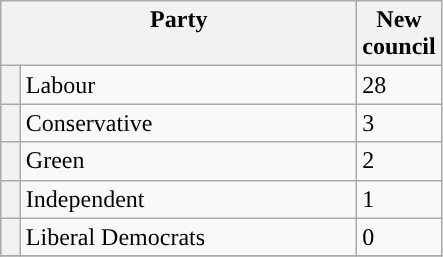<table class="wikitable">
<tr>
<th valign=top colspan="2" style="width: 230px">Party</th>
<th valign=top style="width: 30px">New council</th>
</tr>
<tr>
<th style="background-color: "></th>
<td>Labour</td>
<td>28</td>
</tr>
<tr>
<th style="background-color: "></th>
<td>Conservative</td>
<td>3</td>
</tr>
<tr>
<th style="background-color: "></th>
<td>Green</td>
<td>2</td>
</tr>
<tr>
<th style="background-color: "></th>
<td>Independent</td>
<td>1</td>
</tr>
<tr>
<th style="background-color: "></th>
<td>Liberal Democrats</td>
<td>0</td>
</tr>
<tr>
</tr>
</table>
